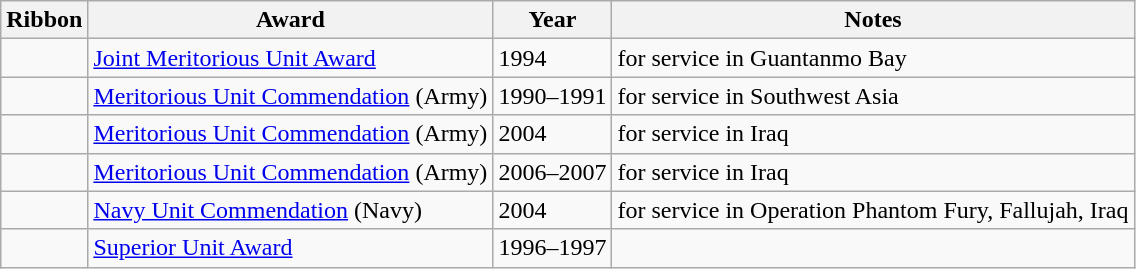<table class="wikitable">
<tr>
<th>Ribbon</th>
<th>Award</th>
<th>Year</th>
<th>Notes</th>
</tr>
<tr>
<td></td>
<td><a href='#'>Joint Meritorious Unit Award</a></td>
<td>1994</td>
<td>for service in Guantanmo Bay</td>
</tr>
<tr>
<td></td>
<td><a href='#'>Meritorious Unit Commendation</a> (Army)</td>
<td>1990–1991</td>
<td>for service in Southwest Asia</td>
</tr>
<tr>
<td></td>
<td><a href='#'>Meritorious Unit Commendation</a> (Army)</td>
<td>2004</td>
<td>for service in Iraq</td>
</tr>
<tr>
<td></td>
<td><a href='#'>Meritorious Unit Commendation</a> (Army)</td>
<td>2006–2007</td>
<td>for service in Iraq</td>
</tr>
<tr>
<td></td>
<td><a href='#'>Navy Unit Commendation</a> (Navy)</td>
<td>2004</td>
<td>for service in Operation Phantom Fury, Fallujah, Iraq</td>
</tr>
<tr>
<td></td>
<td><a href='#'>Superior Unit Award</a></td>
<td>1996–1997</td>
<td></td>
</tr>
</table>
